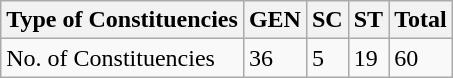<table class="wikitable">
<tr>
<th>Type of Constituencies</th>
<th>GEN</th>
<th>SC</th>
<th>ST</th>
<th>Total</th>
</tr>
<tr>
<td>No. of Constituencies</td>
<td>36</td>
<td>5</td>
<td>19</td>
<td>60</td>
</tr>
</table>
